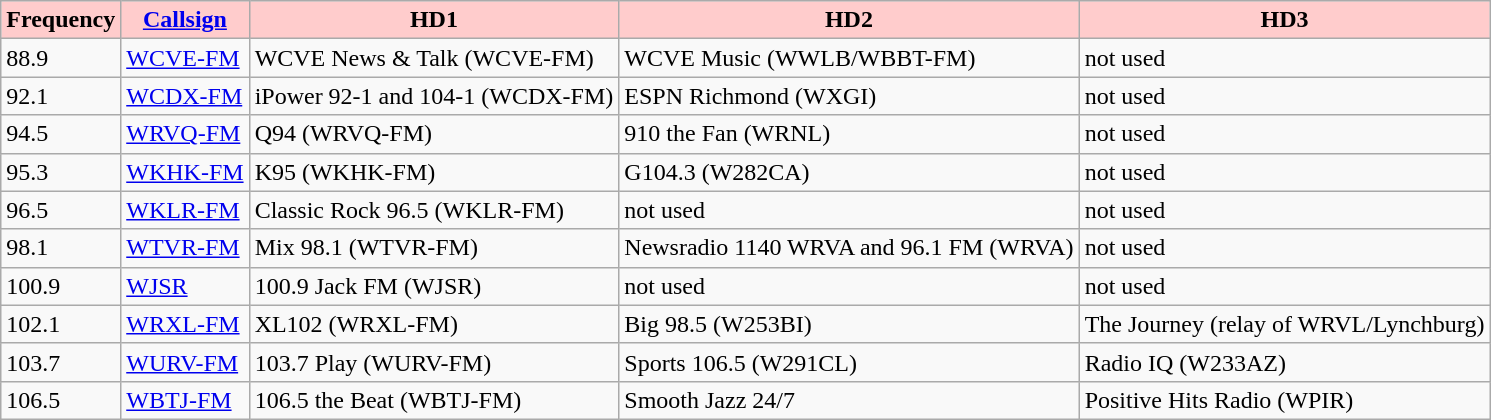<table class="wikitable">
<tr>
<th style="background:#ffcccc;">Frequency</th>
<th style="background:#ffcccc;"><a href='#'>Callsign</a></th>
<th style="background:#ffcccc;">HD1</th>
<th style="background:#ffcccc;">HD2</th>
<th style="background:#ffcccc;">HD3</th>
</tr>
<tr>
<td>88.9</td>
<td><a href='#'>WCVE-FM</a></td>
<td>WCVE News & Talk (WCVE-FM)</td>
<td>WCVE Music (WWLB/WBBT-FM)</td>
<td>not used</td>
</tr>
<tr>
<td>92.1</td>
<td><a href='#'>WCDX-FM</a></td>
<td>iPower 92-1 and 104-1 (WCDX-FM)</td>
<td>ESPN Richmond (WXGI)</td>
<td>not used</td>
</tr>
<tr>
<td>94.5</td>
<td><a href='#'>WRVQ-FM</a></td>
<td>Q94 (WRVQ-FM)</td>
<td>910 the Fan (WRNL)</td>
<td>not used</td>
</tr>
<tr>
<td>95.3</td>
<td><a href='#'>WKHK-FM</a></td>
<td>K95 (WKHK-FM)</td>
<td>G104.3 (W282CA)</td>
<td>not used</td>
</tr>
<tr>
<td>96.5</td>
<td><a href='#'>WKLR-FM</a></td>
<td>Classic Rock 96.5 (WKLR-FM)</td>
<td>not used</td>
<td>not used</td>
</tr>
<tr>
<td>98.1</td>
<td><a href='#'>WTVR-FM</a></td>
<td>Mix 98.1 (WTVR-FM)</td>
<td>Newsradio 1140 WRVA and 96.1 FM (WRVA)</td>
<td>not used</td>
</tr>
<tr>
<td>100.9</td>
<td><a href='#'>WJSR</a></td>
<td>100.9 Jack FM (WJSR)</td>
<td>not used</td>
<td>not used</td>
</tr>
<tr>
<td>102.1</td>
<td><a href='#'>WRXL-FM</a></td>
<td>XL102 (WRXL-FM)</td>
<td>Big 98.5 (W253BI)</td>
<td>The Journey (relay of WRVL/Lynchburg)</td>
</tr>
<tr>
<td>103.7</td>
<td><a href='#'>WURV-FM</a></td>
<td>103.7 Play (WURV-FM)</td>
<td>Sports 106.5 (W291CL)</td>
<td>Radio IQ (W233AZ)</td>
</tr>
<tr>
<td>106.5</td>
<td><a href='#'>WBTJ-FM</a></td>
<td>106.5 the Beat (WBTJ-FM)</td>
<td>Smooth Jazz 24/7</td>
<td>Positive Hits Radio (WPIR)</td>
</tr>
</table>
